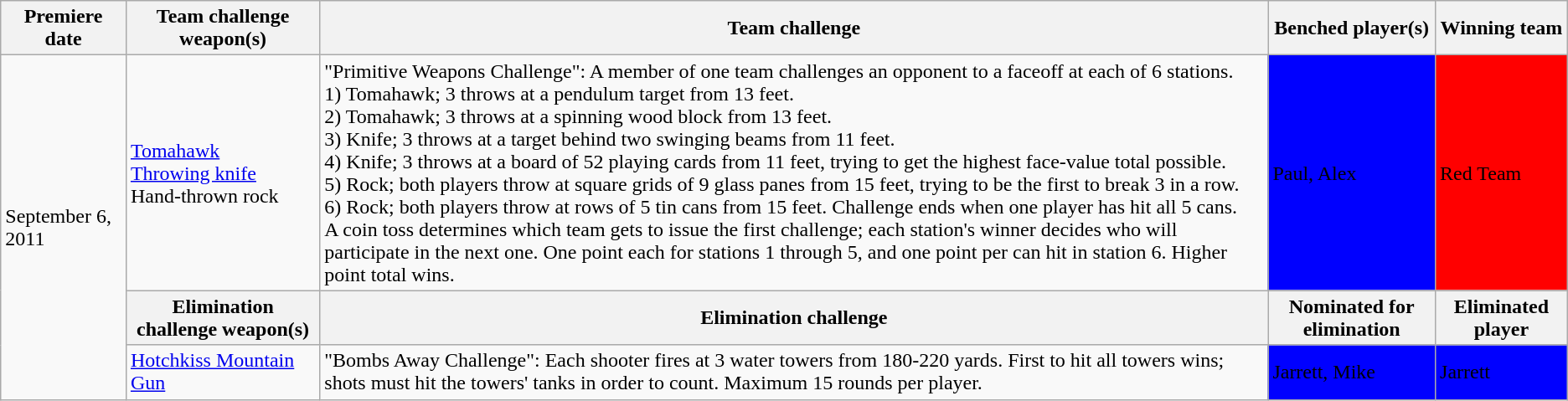<table class="wikitable">
<tr>
<th>Premiere date</th>
<th>Team challenge weapon(s)</th>
<th>Team challenge</th>
<th>Benched player(s)</th>
<th>Winning team</th>
</tr>
<tr>
<td rowspan="3">September 6, 2011</td>
<td><a href='#'>Tomahawk</a><br><a href='#'>Throwing knife</a><br>Hand-thrown rock</td>
<td>"Primitive Weapons Challenge": A member of one team challenges an opponent to a faceoff at each of 6 stations.<br>1) Tomahawk; 3 throws at a pendulum target from 13 feet.<br>2) Tomahawk; 3 throws at a spinning wood block from 13 feet.<br>3) Knife; 3 throws at a target behind two swinging beams from 11 feet.<br>4) Knife; 3 throws at a board of 52 playing cards from 11 feet, trying to get the highest face-value total possible.<br>5) Rock; both players throw at square grids of 9 glass panes from 15 feet, trying to be the first to break 3 in a row.<br>6) Rock; both players throw at rows of 5 tin cans from 15 feet. Challenge ends when one player has hit all 5 cans.<br>A coin toss determines which team gets to issue the first challenge; each station's winner decides who will participate in the next one. One point each for stations 1 through 5, and one point per can hit in station 6. Higher point total wins.</td>
<td style="background:blue;"><span>Paul, Alex</span></td>
<td style="background:red;"><span>Red Team</span></td>
</tr>
<tr>
<th>Elimination challenge weapon(s)</th>
<th>Elimination challenge</th>
<th>Nominated for elimination</th>
<th>Eliminated player</th>
</tr>
<tr>
<td><a href='#'>Hotchkiss Mountain Gun</a></td>
<td>"Bombs Away Challenge": Each shooter fires at 3 water towers from 180-220 yards. First to hit all towers wins; shots must hit the towers' tanks in order to count. Maximum 15 rounds per player.</td>
<td style="background:blue;"><span>Jarrett, Mike</span></td>
<td style="background:blue;"><span>Jarrett</span></td>
</tr>
</table>
